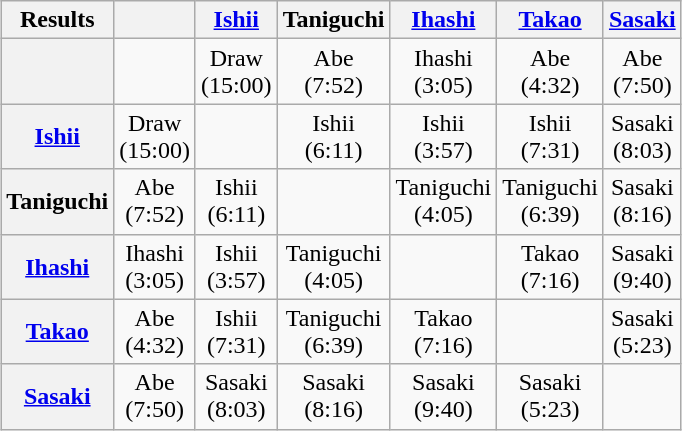<table class="wikitable" style="text-align:center; margin: 1em auto 1em auto">
<tr align="center">
<th>Results</th>
<th></th>
<th><a href='#'>Ishii</a></th>
<th>Taniguchi</th>
<th><a href='#'>Ihashi</a></th>
<th><a href='#'>Takao</a></th>
<th><a href='#'>Sasaki</a></th>
</tr>
<tr align="center">
<th></th>
<td></td>
<td>Draw<br>(15:00)</td>
<td>Abe<br>(7:52)</td>
<td>Ihashi<br>(3:05)</td>
<td>Abe<br>(4:32)</td>
<td>Abe<br>(7:50)</td>
</tr>
<tr align="center">
<th><a href='#'>Ishii</a></th>
<td>Draw<br>(15:00)</td>
<td></td>
<td>Ishii<br>(6:11)</td>
<td>Ishii<br>(3:57)</td>
<td>Ishii<br>(7:31)</td>
<td>Sasaki<br>(8:03)</td>
</tr>
<tr align="center">
<th>Taniguchi</th>
<td>Abe<br>(7:52)</td>
<td>Ishii<br>(6:11)</td>
<td></td>
<td>Taniguchi<br>(4:05)</td>
<td>Taniguchi<br>(6:39)</td>
<td>Sasaki<br>(8:16)</td>
</tr>
<tr align="center">
<th><a href='#'>Ihashi</a></th>
<td>Ihashi<br>(3:05)</td>
<td>Ishii<br>(3:57)</td>
<td>Taniguchi<br>(4:05)</td>
<td></td>
<td>Takao<br>(7:16)</td>
<td>Sasaki<br>(9:40)</td>
</tr>
<tr align="center">
<th><a href='#'>Takao</a></th>
<td>Abe<br>(4:32)</td>
<td>Ishii<br>(7:31)</td>
<td>Taniguchi<br>(6:39)</td>
<td>Takao<br>(7:16)</td>
<td></td>
<td>Sasaki<br>(5:23)</td>
</tr>
<tr align="center">
<th><a href='#'>Sasaki</a></th>
<td>Abe<br>(7:50)</td>
<td>Sasaki<br>(8:03)</td>
<td>Sasaki<br>(8:16)</td>
<td>Sasaki<br>(9:40)</td>
<td>Sasaki<br>(5:23)</td>
<td></td>
</tr>
</table>
